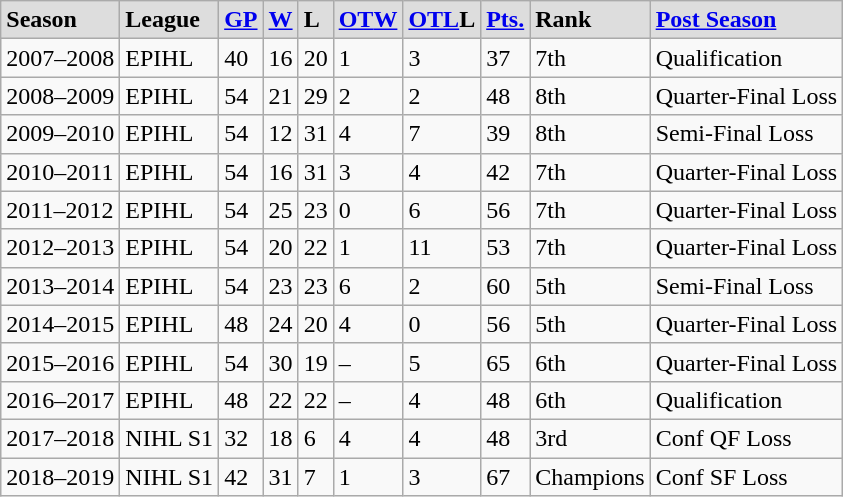<table class="wikitable">
<tr style="font-weight:bold; background-color:#dddddd;" |>
<td><strong>Season</strong></td>
<td><strong>League</strong></td>
<td><strong><a href='#'>GP</a></strong></td>
<td><strong><a href='#'>W</a></strong></td>
<td><strong>L</strong></td>
<td><strong><a href='#'>OT</a><a href='#'>W</a></strong></td>
<td><strong><a href='#'>OTL</a>L</strong></td>
<td><strong><a href='#'>Pts.</a></strong></td>
<td>Rank</td>
<td><a href='#'>Post Season</a></td>
</tr>
<tr>
<td>2007–2008</td>
<td>EPIHL</td>
<td>40</td>
<td>16</td>
<td>20</td>
<td>1</td>
<td>3</td>
<td>37</td>
<td>7th</td>
<td>Qualification</td>
</tr>
<tr>
<td>2008–2009</td>
<td>EPIHL</td>
<td>54</td>
<td>21</td>
<td>29</td>
<td>2</td>
<td>2</td>
<td>48</td>
<td>8th</td>
<td>Quarter-Final Loss</td>
</tr>
<tr>
<td>2009–2010</td>
<td>EPIHL</td>
<td>54</td>
<td>12</td>
<td>31</td>
<td>4</td>
<td>7</td>
<td>39</td>
<td>8th</td>
<td>Semi-Final Loss</td>
</tr>
<tr>
<td>2010–2011</td>
<td>EPIHL</td>
<td>54</td>
<td>16</td>
<td>31</td>
<td>3</td>
<td>4</td>
<td>42</td>
<td>7th</td>
<td>Quarter-Final Loss</td>
</tr>
<tr>
<td>2011–2012</td>
<td>EPIHL</td>
<td>54</td>
<td>25</td>
<td>23</td>
<td>0</td>
<td>6</td>
<td>56</td>
<td>7th</td>
<td>Quarter-Final Loss</td>
</tr>
<tr>
<td>2012–2013</td>
<td>EPIHL</td>
<td>54</td>
<td>20</td>
<td>22</td>
<td>1</td>
<td>11</td>
<td>53</td>
<td>7th</td>
<td>Quarter-Final Loss</td>
</tr>
<tr>
<td>2013–2014</td>
<td>EPIHL</td>
<td>54</td>
<td>23</td>
<td>23</td>
<td>6</td>
<td>2</td>
<td>60</td>
<td>5th</td>
<td>Semi-Final Loss</td>
</tr>
<tr>
<td>2014–2015</td>
<td>EPIHL</td>
<td>48</td>
<td>24</td>
<td>20</td>
<td>4</td>
<td>0</td>
<td>56</td>
<td>5th</td>
<td>Quarter-Final Loss</td>
</tr>
<tr>
<td>2015–2016</td>
<td>EPIHL</td>
<td>54</td>
<td>30</td>
<td>19</td>
<td>–</td>
<td>5</td>
<td>65</td>
<td>6th</td>
<td>Quarter-Final Loss</td>
</tr>
<tr>
<td>2016–2017</td>
<td>EPIHL</td>
<td>48</td>
<td>22</td>
<td>22</td>
<td>–</td>
<td>4</td>
<td>48</td>
<td>6th</td>
<td>Qualification</td>
</tr>
<tr>
<td>2017–2018</td>
<td>NIHL S1</td>
<td>32</td>
<td>18</td>
<td>6</td>
<td>4</td>
<td>4</td>
<td>48</td>
<td>3rd</td>
<td>Conf QF Loss</td>
</tr>
<tr>
<td>2018–2019</td>
<td>NIHL S1</td>
<td>42</td>
<td>31</td>
<td>7</td>
<td>1</td>
<td>3</td>
<td>67</td>
<td>Champions</td>
<td>Conf SF Loss</td>
</tr>
</table>
